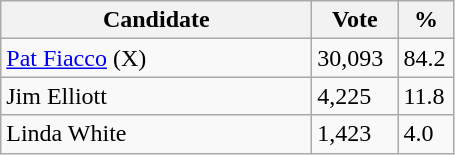<table class="wikitable">
<tr>
<th bgcolor="#DDDDFF" width="200px">Candidate</th>
<th bgcolor="#DDDDFF" width="50px">Vote</th>
<th bgcolor="#DDDDFF" width="30px">%</th>
</tr>
<tr>
<td><a href='#'>Pat Fiacco</a> (X)</td>
<td>30,093</td>
<td>84.2</td>
</tr>
<tr>
<td>Jim Elliott</td>
<td>4,225</td>
<td>11.8</td>
</tr>
<tr>
<td>Linda White</td>
<td>1,423</td>
<td>4.0</td>
</tr>
</table>
